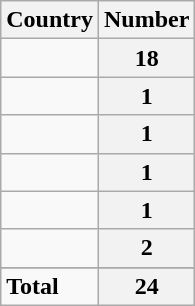<table class="wikitable centre sortable">
<tr>
<th>Country</th>
<th>Number</th>
</tr>
<tr>
<td></td>
<th>18</th>
</tr>
<tr>
<td></td>
<th>1</th>
</tr>
<tr>
<td></td>
<th>1</th>
</tr>
<tr>
<td></td>
<th>1</th>
</tr>
<tr>
<td></td>
<th>1</th>
</tr>
<tr>
<td></td>
<th>2</th>
</tr>
<tr>
</tr>
<tr class="sortbottom">
<td><strong>Total</strong></td>
<th>24</th>
</tr>
</table>
